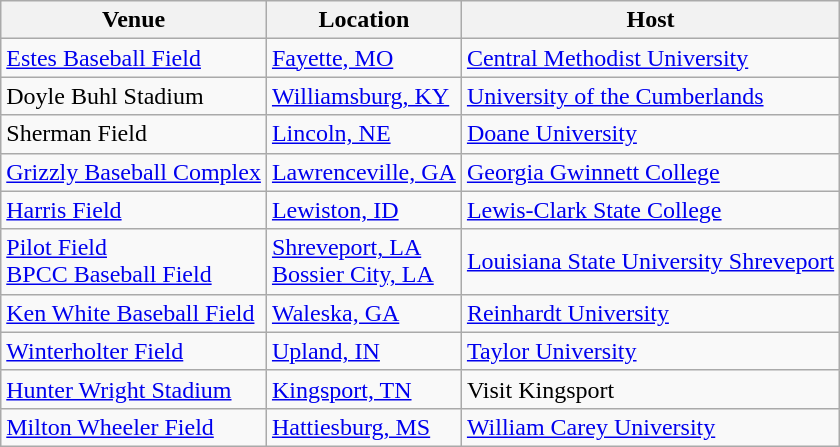<table class="wikitable">
<tr>
<th>Venue</th>
<th>Location</th>
<th>Host</th>
</tr>
<tr>
<td><a href='#'>Estes Baseball Field</a></td>
<td><a href='#'>Fayette, MO</a></td>
<td><a href='#'>Central Methodist University</a></td>
</tr>
<tr>
<td>Doyle Buhl Stadium</td>
<td><a href='#'>Williamsburg, KY</a></td>
<td><a href='#'>University of the Cumberlands</a></td>
</tr>
<tr>
<td>Sherman Field</td>
<td><a href='#'>Lincoln, NE</a></td>
<td><a href='#'>Doane University</a></td>
</tr>
<tr>
<td><a href='#'>Grizzly Baseball Complex</a></td>
<td><a href='#'>Lawrenceville, GA</a></td>
<td><a href='#'>Georgia Gwinnett College</a></td>
</tr>
<tr>
<td><a href='#'>Harris Field</a></td>
<td><a href='#'>Lewiston, ID</a></td>
<td><a href='#'>Lewis-Clark State College</a></td>
</tr>
<tr>
<td><a href='#'>Pilot Field</a><br><a href='#'>BPCC Baseball Field</a></td>
<td><a href='#'>Shreveport, LA</a><br><a href='#'>Bossier City, LA</a></td>
<td><a href='#'>Louisiana State University Shreveport</a></td>
</tr>
<tr>
<td><a href='#'>Ken White Baseball Field</a></td>
<td><a href='#'>Waleska, GA</a></td>
<td><a href='#'>Reinhardt University</a></td>
</tr>
<tr>
<td><a href='#'>Winterholter Field</a></td>
<td><a href='#'>Upland, IN</a></td>
<td><a href='#'>Taylor University</a></td>
</tr>
<tr>
<td><a href='#'>Hunter Wright Stadium</a></td>
<td><a href='#'>Kingsport, TN</a></td>
<td>Visit Kingsport</td>
</tr>
<tr>
<td><a href='#'>Milton Wheeler Field</a></td>
<td><a href='#'>Hattiesburg, MS</a></td>
<td><a href='#'>William Carey University</a></td>
</tr>
</table>
